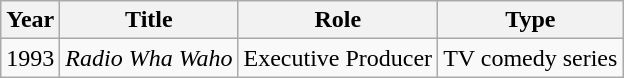<table class="wikitable plainrowheaders sortable">
<tr>
<th>Year</th>
<th>Title</th>
<th>Role</th>
<th>Type</th>
</tr>
<tr>
<td>1993</td>
<td><em>Radio Wha Waho</em></td>
<td>Executive Producer</td>
<td>TV comedy series</td>
</tr>
</table>
